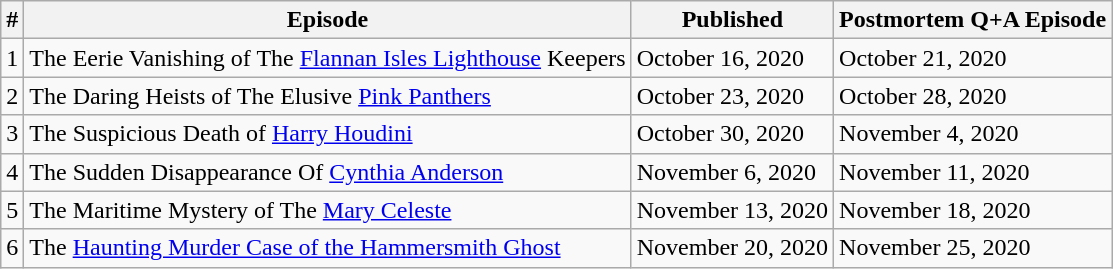<table class="wikitable">
<tr>
<th>#</th>
<th>Episode</th>
<th>Published</th>
<th>Postmortem Q+A Episode</th>
</tr>
<tr>
<td>1</td>
<td>The Eerie Vanishing of The <a href='#'>Flannan Isles Lighthouse</a> Keepers</td>
<td>October 16, 2020</td>
<td>October 21, 2020</td>
</tr>
<tr>
<td>2</td>
<td>The Daring Heists of The Elusive <a href='#'>Pink Panthers</a></td>
<td>October 23, 2020</td>
<td>October 28, 2020</td>
</tr>
<tr>
<td>3</td>
<td>The Suspicious Death of <a href='#'>Harry Houdini</a></td>
<td>October 30, 2020</td>
<td>November 4, 2020</td>
</tr>
<tr>
<td>4</td>
<td>The Sudden Disappearance Of <a href='#'>Cynthia Anderson</a></td>
<td>November 6, 2020</td>
<td>November 11, 2020</td>
</tr>
<tr>
<td>5</td>
<td>The Maritime Mystery of The <a href='#'>Mary Celeste</a></td>
<td>November 13, 2020</td>
<td>November 18, 2020</td>
</tr>
<tr>
<td>6</td>
<td>The <a href='#'>Haunting Murder Case of the Hammersmith Ghost</a></td>
<td>November 20, 2020</td>
<td>November 25, 2020</td>
</tr>
</table>
